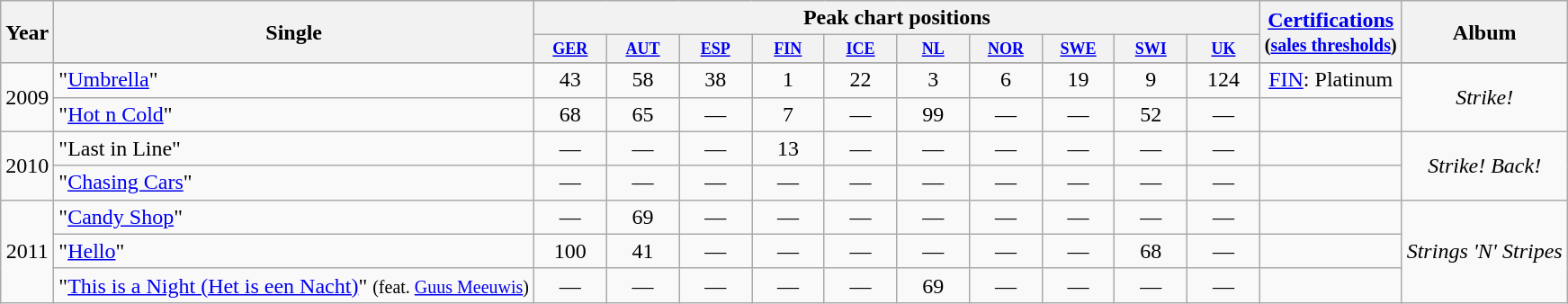<table class="wikitable" style=text-align:center;>
<tr>
<th rowspan="2">Year</th>
<th rowspan="2">Single</th>
<th colspan="10">Peak chart positions</th>
<th rowspan="2"><a href='#'>Certifications</a><br><small>(<a href='#'>sales thresholds</a>)</small></th>
<th rowspan="2">Album</th>
</tr>
<tr>
<th style="width:4em;font-size:75%"><a href='#'>GER</a><br></th>
<th style="width:4em;font-size:75%"><a href='#'>AUT</a><br></th>
<th style="width:4em;font-size:75%"><a href='#'>ESP</a><br></th>
<th style="width:4em;font-size:75%"><a href='#'>FIN</a><br></th>
<th style="width:4em;font-size:75%"><a href='#'>ICE</a><br></th>
<th style="width:4em;font-size:75%"><a href='#'>NL</a><br></th>
<th style="width:4em;font-size:75%"><a href='#'>NOR</a><br></th>
<th style="width:4em;font-size:75%"><a href='#'>SWE</a><br></th>
<th style="width:4em;font-size:75%"><a href='#'>SWI</a><br></th>
<th style="width:4em;font-size:75%"><a href='#'>UK</a><br></th>
</tr>
<tr>
<td rowspan="3">2009</td>
</tr>
<tr>
<td align="left">"<a href='#'>Umbrella</a>"</td>
<td>43</td>
<td>58</td>
<td>38</td>
<td>1</td>
<td>22</td>
<td>3</td>
<td>6</td>
<td>19</td>
<td>9</td>
<td>124</td>
<td><a href='#'>FIN</a>: Platinum</td>
<td align="center" rowspan="2"><em>Strike!</em></td>
</tr>
<tr>
<td align="left">"<a href='#'>Hot n Cold</a>"</td>
<td>68</td>
<td>65</td>
<td>—</td>
<td>7</td>
<td>—</td>
<td>99</td>
<td>—</td>
<td>—</td>
<td>52</td>
<td>—</td>
<td></td>
</tr>
<tr>
<td rowspan="2">2010</td>
<td align="left">"Last in Line"</td>
<td>—</td>
<td>—</td>
<td>—</td>
<td>13</td>
<td>—</td>
<td>—</td>
<td>—</td>
<td>—</td>
<td>—</td>
<td>—</td>
<td></td>
<td align="center" rowspan="2"><em>Strike! Back!</em></td>
</tr>
<tr>
<td align="left">"<a href='#'>Chasing Cars</a>"</td>
<td>—</td>
<td>—</td>
<td>—</td>
<td>—</td>
<td>—</td>
<td>—</td>
<td>—</td>
<td>—</td>
<td>—</td>
<td>—</td>
<td></td>
</tr>
<tr>
<td rowspan="3">2011</td>
<td align="left">"<a href='#'>Candy Shop</a>"</td>
<td>—</td>
<td>69</td>
<td>—</td>
<td>—</td>
<td>—</td>
<td>—</td>
<td>—</td>
<td>—</td>
<td>—</td>
<td>—</td>
<td></td>
<td align="center" rowspan="3"><em>Strings 'N' Stripes</em></td>
</tr>
<tr>
<td align="left">"<a href='#'>Hello</a>"</td>
<td>100</td>
<td>41</td>
<td>—</td>
<td>—</td>
<td>—</td>
<td>—</td>
<td>—</td>
<td>—</td>
<td>68</td>
<td>—</td>
<td></td>
</tr>
<tr>
<td align="left">"<a href='#'>This is a Night (Het is een Nacht)</a>" <small>(feat. <a href='#'>Guus Meeuwis</a>)</small></td>
<td>—</td>
<td>—</td>
<td>—</td>
<td>—</td>
<td>—</td>
<td>69</td>
<td>—</td>
<td>—</td>
<td>—</td>
<td>—</td>
<td></td>
</tr>
</table>
